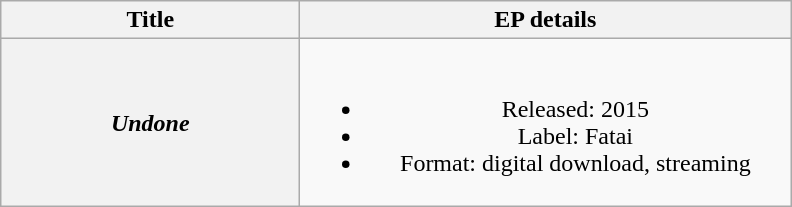<table class="wikitable plainrowheaders" style="text-align:center;" border="1">
<tr>
<th scope="col" rowspan="1" style="width:12em;">Title</th>
<th scope="col" rowspan="1" style="width:20em;">EP details</th>
</tr>
<tr>
<th scope="row"><em>Undone</em></th>
<td><br><ul><li>Released: 2015</li><li>Label: Fatai</li><li>Format: digital download, streaming</li></ul></td>
</tr>
</table>
